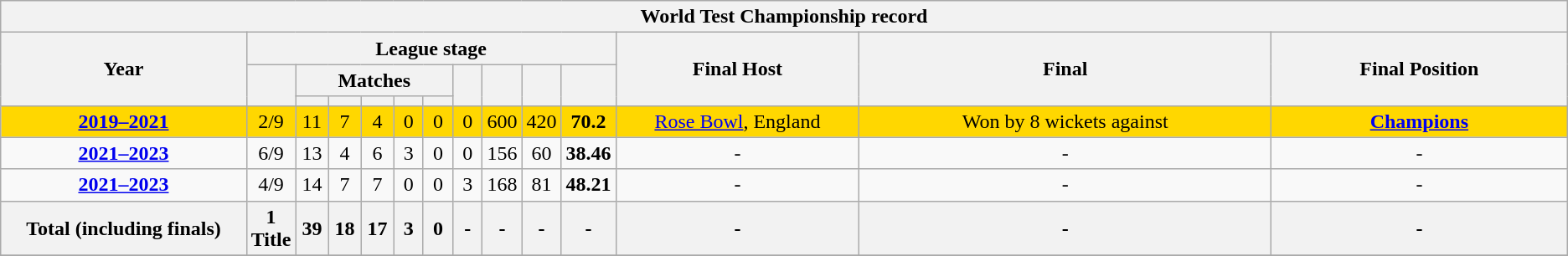<table class="wikitable" style="text-align: center">
<tr>
<th colspan="19">World Test Championship record</th>
</tr>
<tr>
<th width="245" rowspan="3">Year</th>
<th colspan="10">League stage</th>
<th width="250" ! rowspan="3">Final Host</th>
<th width="450" rowspan="3">Final</th>
<th width="300" rowspan="3">Final Position</th>
</tr>
<tr>
<th width="20" rowspan="2"></th>
<th colspan="5">Matches</th>
<th width="20" rowspan="2"></th>
<th width="20" rowspan="2"></th>
<th width="20" rowspan="2"></th>
<th width="20" rowspan="2"></th>
</tr>
<tr>
<th width="20"></th>
<th width="20"></th>
<th width="20"></th>
<th width="20"></th>
<th width="20"></th>
</tr>
<tr style="background:gold;">
<td><strong><a href='#'>2019–2021</a></strong></td>
<td>2/9</td>
<td>11</td>
<td>7</td>
<td>4</td>
<td>0</td>
<td>0</td>
<td>0</td>
<td>600</td>
<td>420</td>
<td><strong>70.2</strong></td>
<td><a href='#'>Rose Bowl</a>, England</td>
<td>Won by 8 wickets against </td>
<td><strong><a href='#'>Champions</a></strong></td>
</tr>
<tr>
<td><strong><a href='#'>2021–2023</a></strong></td>
<td>6/9</td>
<td>13</td>
<td>4</td>
<td>6</td>
<td>3</td>
<td>0</td>
<td>0</td>
<td>156</td>
<td>60</td>
<td><strong>38.46</strong></td>
<td>-</td>
<td>-</td>
<td>-</td>
</tr>
<tr style="background:">
<td><strong><a href='#'>2021–2023</a></strong></td>
<td>4/9</td>
<td>14</td>
<td>7</td>
<td>7</td>
<td>0</td>
<td>0</td>
<td>3</td>
<td>168</td>
<td>81</td>
<td><strong>48.21</strong></td>
<td>-</td>
<td>-</td>
<td>-</td>
</tr>
<tr>
<th><strong>Total (including finals)</strong></th>
<th>1 Title</th>
<th>39</th>
<th>18</th>
<th>17</th>
<th>3</th>
<th>0</th>
<th>-</th>
<th>-</th>
<th>-</th>
<th>-</th>
<th>-</th>
<th>-</th>
<th>-</th>
</tr>
<tr>
</tr>
</table>
